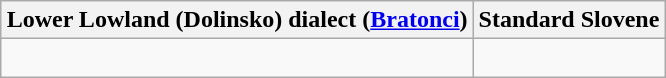<table class="wikitable" style="margin: 1em auto 1em auto">
<tr>
<th>Lower Lowland (Dolinsko) dialect (<a href='#'>Bratonci</a>)</th>
<th>Standard Slovene</th>
</tr>
<tr>
<td><br></td>
<td><br></td>
</tr>
</table>
